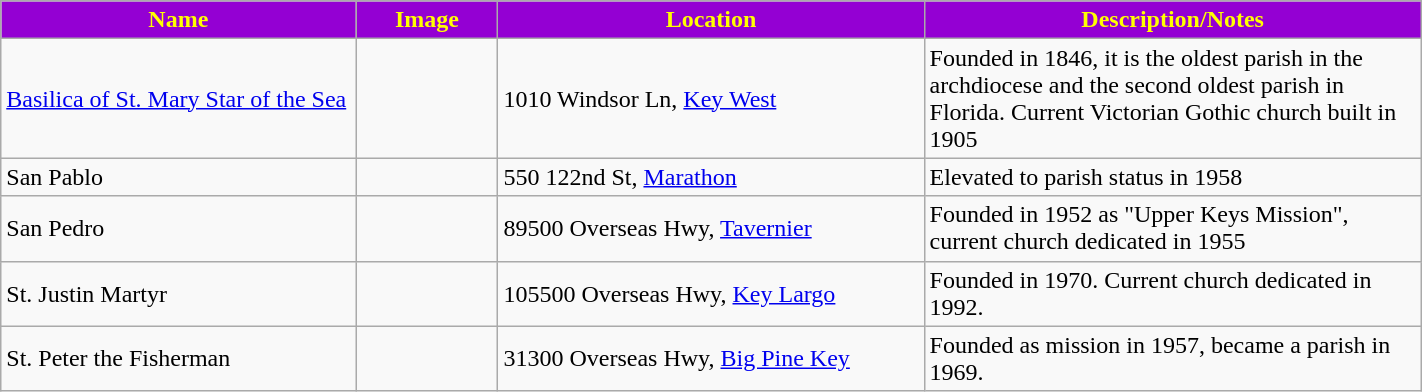<table class="wikitable sortable" style="width:75%">
<tr>
<th style="background:darkviolet; color:yellow;" width="25%"><strong>Name</strong></th>
<th style="background:darkviolet; color:yellow;" width="10%"><strong>Image</strong></th>
<th style="background:darkviolet; color:yellow;" width="30%"><strong>Location</strong></th>
<th style="background:darkviolet; color:yellow;" width="35%"><strong>Description/Notes</strong></th>
</tr>
<tr>
<td><a href='#'>Basilica of St. Mary Star of the Sea</a></td>
<td></td>
<td>1010 Windsor Ln, <a href='#'>Key West</a></td>
<td>Founded in 1846, it is the oldest parish in the archdiocese and the second oldest parish in Florida. Current Victorian Gothic church built in 1905</td>
</tr>
<tr>
<td>San Pablo</td>
<td></td>
<td>550 122nd St, <a href='#'>Marathon</a></td>
<td>Elevated to parish status in 1958</td>
</tr>
<tr>
<td>San Pedro</td>
<td></td>
<td>89500 Overseas Hwy, <a href='#'>Tavernier</a></td>
<td>Founded in 1952 as "Upper Keys Mission", current church dedicated in 1955</td>
</tr>
<tr>
<td>St. Justin Martyr</td>
<td></td>
<td>105500 Overseas Hwy, <a href='#'>Key Largo</a></td>
<td>Founded in 1970. Current church dedicated in 1992.</td>
</tr>
<tr>
<td>St. Peter the Fisherman</td>
<td></td>
<td>31300 Overseas Hwy, <a href='#'>Big Pine Key</a></td>
<td>Founded as mission in 1957, became a parish in 1969.</td>
</tr>
</table>
